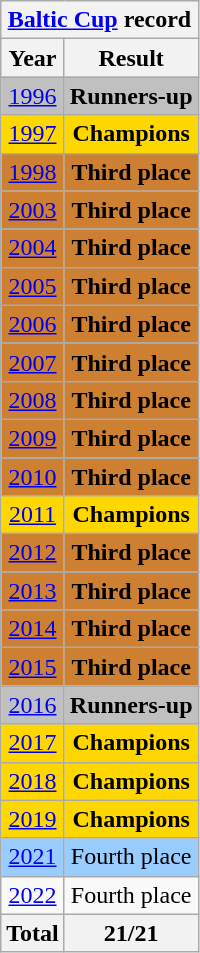<table class="wikitable" style="text-align: center;">
<tr>
<th colspan="2"><a href='#'>Baltic Cup</a> record</th>
</tr>
<tr>
<th width>Year</th>
<th width>Result</th>
</tr>
<tr style="background:Silver;">
<td><a href='#'>1996</a></td>
<td><strong>Runners-up</strong></td>
</tr>
<tr style="background:gold;">
<td><a href='#'>1997</a></td>
<td><strong>Champions</strong></td>
</tr>
<tr style="background:#cd7f32;">
<td><a href='#'>1998</a></td>
<td><strong>Third place</strong></td>
</tr>
<tr style="background:#cd7f32;">
<td><a href='#'>2003</a></td>
<td><strong>Third place</strong></td>
</tr>
<tr style="background:#cd7f32;">
<td><a href='#'>2004</a></td>
<td><strong>Third place</strong></td>
</tr>
<tr style="background:#cd7f32;">
<td><a href='#'>2005</a></td>
<td><strong>Third place</strong></td>
</tr>
<tr style="background:#cd7f32;">
<td><a href='#'>2006</a></td>
<td><strong>Third place</strong></td>
</tr>
<tr style="background:#cd7f32;">
<td><a href='#'>2007</a></td>
<td><strong>Third place</strong></td>
</tr>
<tr style="background:#cd7f32;">
<td><a href='#'>2008</a></td>
<td><strong>Third place</strong></td>
</tr>
<tr style="background:#cd7f32;">
<td><a href='#'>2009</a></td>
<td><strong>Third place</strong></td>
</tr>
<tr style="background:#cd7f32;">
<td><a href='#'>2010</a></td>
<td><strong>Third place</strong></td>
</tr>
<tr style="background:gold;">
<td><a href='#'>2011</a></td>
<td><strong>Champions</strong></td>
</tr>
<tr style="background:#cd7f32;">
<td><a href='#'>2012</a></td>
<td><strong>Third place</strong></td>
</tr>
<tr style="background:#cd7f32;">
<td><a href='#'>2013</a></td>
<td><strong>Third place</strong></td>
</tr>
<tr style="background:#cd7f32;">
<td><a href='#'>2014</a></td>
<td><strong>Third place</strong></td>
</tr>
<tr style="background:#cd7f32;">
<td><a href='#'>2015</a></td>
<td><strong>Third place</strong></td>
</tr>
<tr style="background:silver;">
<td><a href='#'>2016</a></td>
<td><strong>Runners-up</strong></td>
</tr>
<tr style="background:gold;">
<td><a href='#'>2017</a></td>
<td><strong>Champions</strong></td>
</tr>
<tr style="background:gold;">
<td><a href='#'>2018</a></td>
<td><strong>Champions</strong></td>
</tr>
<tr style="background:gold;">
<td><a href='#'>2019</a></td>
<td><strong>Champions</strong></td>
</tr>
<tr style="background:#9acdff;">
<td><a href='#'>2021</a></td>
<td>Fourth place</td>
</tr>
<tr style="background:#ff;">
<td><a href='#'>2022</a></td>
<td>Fourth place</td>
</tr>
<tr>
<th>Total</th>
<th>21/21</th>
</tr>
</table>
